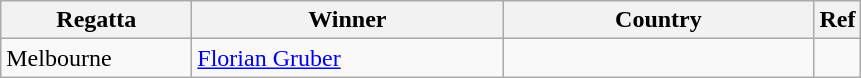<table class="wikitable">
<tr>
<th width=120>Regatta</th>
<th style="width:200px;">Winner</th>
<th style="width:200px;">Country</th>
<th>Ref</th>
</tr>
<tr>
<td>Melbourne</td>
<td><a href='#'>Florian Gruber</a></td>
<td></td>
<td></td>
</tr>
</table>
